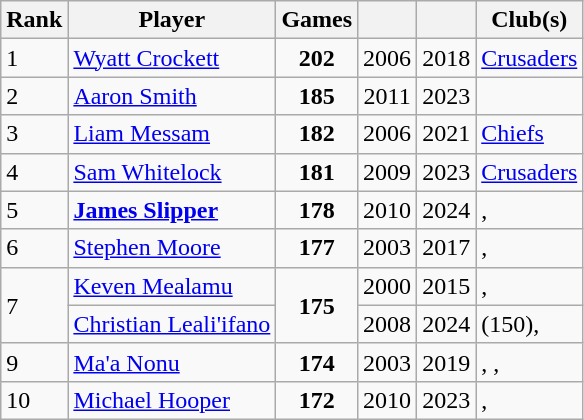<table class="wikitable">
<tr>
<th>Rank</th>
<th>Player</th>
<th>Games</th>
<th></th>
<th></th>
<th>Club(s)</th>
</tr>
<tr>
<td>1</td>
<td> <a href='#'>Wyatt Crockett</a></td>
<td align=center><strong>202</strong></td>
<td align=center>2006</td>
<td align=center>2018</td>
<td><a href='#'>Crusaders</a></td>
</tr>
<tr>
<td>2</td>
<td> <a href='#'>Aaron Smith</a></td>
<td align=center><strong>185</strong></td>
<td align=center>2011</td>
<td align=center>2023</td>
<td></td>
</tr>
<tr>
<td>3</td>
<td> <a href='#'>Liam Messam</a></td>
<td align=center><strong>182</strong></td>
<td align=center>2006</td>
<td align=center>2021</td>
<td><a href='#'>Chiefs</a></td>
</tr>
<tr>
<td>4</td>
<td> <a href='#'>Sam Whitelock</a></td>
<td align=center><strong>181</strong></td>
<td align=center>2009</td>
<td align=center>2023</td>
<td><a href='#'>Crusaders</a></td>
</tr>
<tr>
<td>5</td>
<td> <strong><a href='#'>James Slipper</a></strong></td>
<td align=center><strong>178</strong></td>
<td align=center>2010</td>
<td align=center>2024</td>
<td>, </td>
</tr>
<tr>
<td>6</td>
<td> <a href='#'>Stephen Moore</a></td>
<td align=center><strong>177</strong></td>
<td align=center>2003</td>
<td align=center>2017</td>
<td>, </td>
</tr>
<tr>
<td rowspan="2">7</td>
<td> <a href='#'>Keven Mealamu</a></td>
<td rowspan=2 align=center><strong>175</strong></td>
<td align=center>2000</td>
<td align=center>2015</td>
<td>, </td>
</tr>
<tr>
<td> <a href='#'>Christian Leali'ifano</a></td>
<td align=center>2008</td>
<td align=center>2024</td>
<td {{nowrap> (150), </td>
</tr>
<tr>
<td>9</td>
<td> <a href='#'>Ma'a Nonu</a></td>
<td align=center><strong>174</strong></td>
<td align=center>2003</td>
<td align=center>2019</td>
<td>, , </td>
</tr>
<tr>
<td>10</td>
<td> <a href='#'>Michael Hooper</a></td>
<td align=center><strong>172</strong></td>
<td align=center>2010</td>
<td align=center>2023</td>
<td>, </td>
</tr>
</table>
